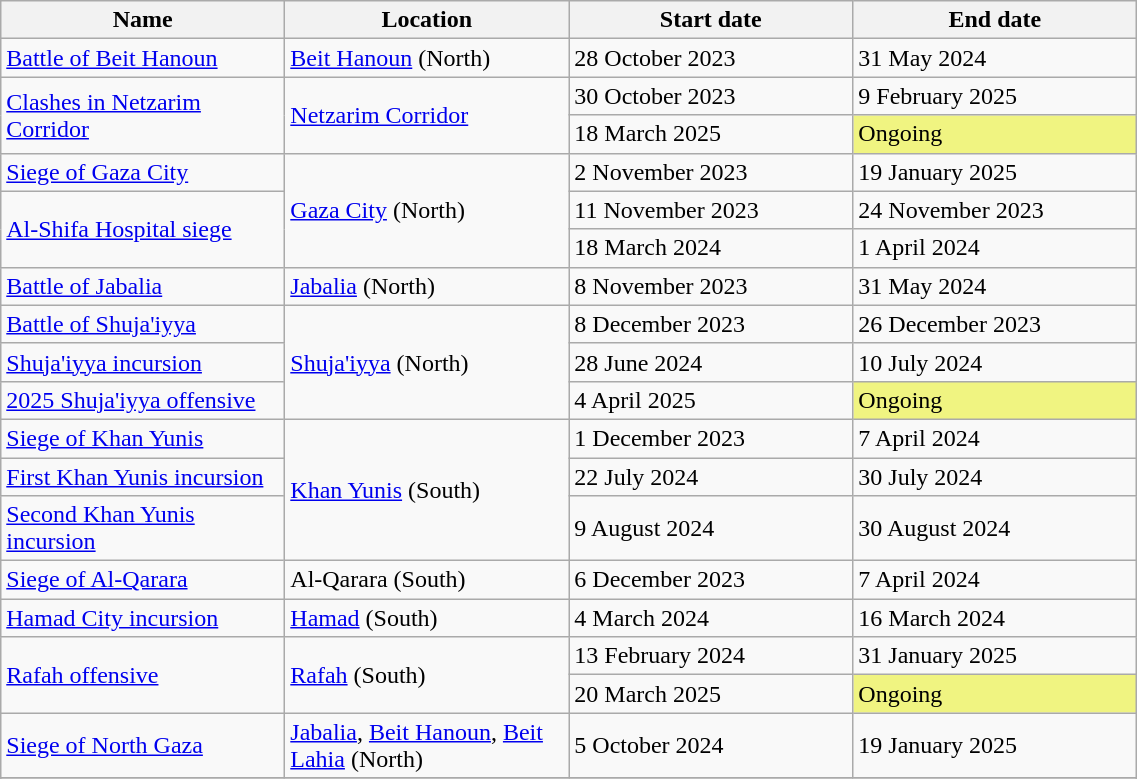<table class="wikitable sortable" width=60%>
<tr>
<th width=15%>Name</th>
<th width=15%>Location</th>
<th width=15%>Start date</th>
<th width=15% data-sort-type="date">End date</th>
</tr>
<tr>
<td><a href='#'>Battle of Beit Hanoun</a></td>
<td> <a href='#'>Beit Hanoun</a> (North)</td>
<td>28 October 2023</td>
<td>31 May 2024</td>
</tr>
<tr>
<td rowspan="2"><a href='#'>Clashes in Netzarim Corridor</a></td>
<td rowspan="2"> <a href='#'>Netzarim Corridor</a></td>
<td>30 October 2023</td>
<td>9 February 2025</td>
</tr>
<tr>
<td>18 March 2025</td>
<td style="background-color:#F0F481">Ongoing</td>
</tr>
<tr>
<td><a href='#'>Siege of Gaza City</a></td>
<td rowspan="3"> <a href='#'>Gaza City</a> (North)</td>
<td>2 November 2023</td>
<td>19 January 2025</td>
</tr>
<tr>
<td rowspan="2"><a href='#'>Al-Shifa Hospital siege</a></td>
<td>11 November 2023</td>
<td>24 November 2023</td>
</tr>
<tr>
<td>18 March 2024</td>
<td>1 April 2024</td>
</tr>
<tr>
<td><a href='#'>Battle of Jabalia</a></td>
<td> <a href='#'>Jabalia</a> (North)</td>
<td>8 November 2023</td>
<td>31 May 2024</td>
</tr>
<tr>
<td><a href='#'>Battle of Shuja'iyya</a></td>
<td rowspan="3"> <a href='#'>Shuja'iyya</a> (North)</td>
<td>8 December 2023</td>
<td>26 December 2023</td>
</tr>
<tr>
<td><a href='#'>Shuja'iyya incursion</a></td>
<td>28 June 2024</td>
<td>10 July 2024</td>
</tr>
<tr>
<td><a href='#'>2025 Shuja'iyya offensive</a></td>
<td>4 April 2025</td>
<td style="background-color:#F0F481">Ongoing</td>
</tr>
<tr>
<td><a href='#'>Siege of Khan Yunis</a></td>
<td rowspan="3"> <a href='#'>Khan Yunis</a> (South)</td>
<td>1 December 2023</td>
<td>7 April 2024</td>
</tr>
<tr>
<td><a href='#'>First Khan Yunis incursion</a></td>
<td>22 July 2024</td>
<td>30 July 2024</td>
</tr>
<tr>
<td><a href='#'>Second Khan Yunis incursion</a></td>
<td>9 August 2024</td>
<td>30 August 2024</td>
</tr>
<tr>
<td><a href='#'>Siege of Al-Qarara</a></td>
<td> Al-Qarara (South)</td>
<td>6 December 2023</td>
<td>7 April 2024</td>
</tr>
<tr>
<td><a href='#'>Hamad City incursion</a></td>
<td> <a href='#'>Hamad</a> (South)</td>
<td>4 March 2024</td>
<td>16 March 2024</td>
</tr>
<tr>
<td rowspan="2"><a href='#'>Rafah offensive</a></td>
<td rowspan="2"> <a href='#'>Rafah</a> (South)</td>
<td>13 February 2024</td>
<td>31 January 2025</td>
</tr>
<tr>
<td>20 March 2025</td>
<td style="background-color:#F0F481">Ongoing</td>
</tr>
<tr>
<td><a href='#'>Siege of North Gaza</a></td>
<td> <a href='#'>Jabalia</a>, <a href='#'>Beit Hanoun</a>, <a href='#'>Beit Lahia</a> (North)</td>
<td>5 October 2024</td>
<td>19 January 2025</td>
</tr>
<tr>
</tr>
<tr>
</tr>
</table>
